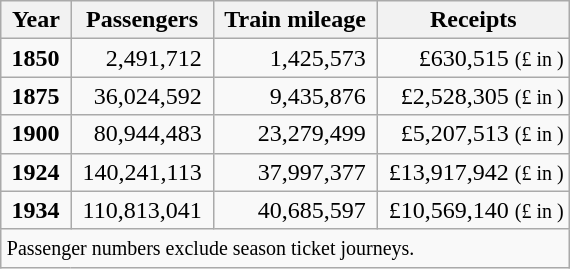<table class="wikitable" style="float:right; margin-left:10px;">
<tr>
<th> Year </th>
<th> Passengers </th>
<th> Train mileage </th>
<th> Receipts </th>
</tr>
<tr style="text-align:right;">
<td><strong>1850</strong> </td>
<td>2,491,712 </td>
<td>1,425,573 </td>
<td>£630,515 <small>(£ in )</small></td>
</tr>
<tr style="text-align:right;">
<td><strong>1875</strong> </td>
<td>36,024,592 </td>
<td>9,435,876 </td>
<td>£2,528,305 <small>(£ in )</small></td>
</tr>
<tr style="text-align:right;">
<td><strong>1900</strong> </td>
<td>80,944,483 </td>
<td>23,279,499 </td>
<td>£5,207,513 <small>(£ in )</small></td>
</tr>
<tr style="text-align:right;">
<td><strong>1924</strong> </td>
<td>140,241,113 </td>
<td>37,997,377 </td>
<td>£13,917,942 <small>(£ in )</small></td>
</tr>
<tr style="text-align:right;">
<td><strong>1934</strong> </td>
<td> 110,813,041 </td>
<td> 40,685,597 </td>
<td> £10,569,140 <small>(£ in )</small></td>
</tr>
<tr>
<td colspan=4><small>Passenger numbers exclude season ticket journeys.</small></td>
</tr>
</table>
